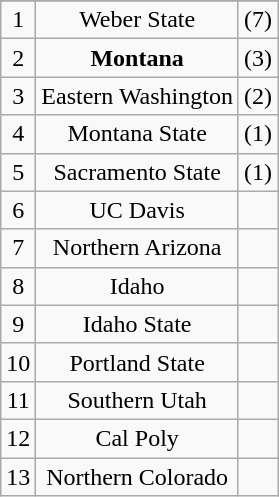<table class="wikitable" style="display: inline-table;">
<tr align="center">
</tr>
<tr align="center">
<td>1</td>
<td>Weber State</td>
<td>(7)</td>
</tr>
<tr align="center">
<td>2</td>
<td><strong>Montana</strong></td>
<td>(3)</td>
</tr>
<tr align="center">
<td>3</td>
<td>Eastern Washington</td>
<td>(2)</td>
</tr>
<tr align="center">
<td>4</td>
<td>Montana State</td>
<td>(1)</td>
</tr>
<tr align="center">
<td>5</td>
<td>Sacramento State</td>
<td>(1)</td>
</tr>
<tr align="center">
<td>6</td>
<td>UC Davis</td>
<td></td>
</tr>
<tr align="center">
<td>7</td>
<td>Northern Arizona</td>
<td></td>
</tr>
<tr align="center">
<td>8</td>
<td>Idaho</td>
<td></td>
</tr>
<tr align="center">
<td>9</td>
<td>Idaho State</td>
<td></td>
</tr>
<tr align="center">
<td>10</td>
<td>Portland State</td>
<td></td>
</tr>
<tr align="center">
<td>11</td>
<td>Southern Utah</td>
<td></td>
</tr>
<tr align="center">
<td>12</td>
<td>Cal Poly</td>
<td></td>
</tr>
<tr align="center">
<td>13</td>
<td>Northern Colorado</td>
<td></td>
</tr>
</table>
